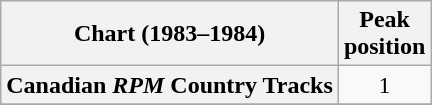<table class="wikitable sortable plainrowheaders">
<tr>
<th scope="col">Chart (1983–1984)</th>
<th scope="col">Peak<br>position</th>
</tr>
<tr>
<th scope="row">Canadian <em>RPM</em> Country Tracks</th>
<td align="center">1</td>
</tr>
<tr>
</tr>
</table>
